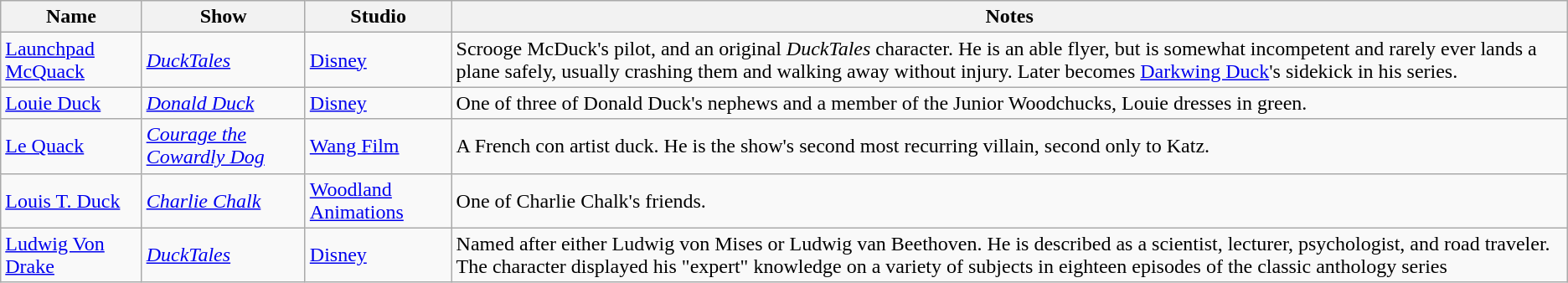<table class="wikitable sortable">
<tr>
<th>Name</th>
<th>Show</th>
<th>Studio</th>
<th>Notes</th>
</tr>
<tr>
<td><a href='#'>Launchpad McQuack</a></td>
<td><em><a href='#'>DuckTales</a></em></td>
<td><a href='#'>Disney</a></td>
<td>Scrooge McDuck's pilot, and an original <em>DuckTales</em> character. He is an able flyer, but is somewhat incompetent and rarely ever lands a plane safely, usually crashing them and walking away without injury. Later becomes <a href='#'>Darkwing Duck</a>'s sidekick in his series.</td>
</tr>
<tr>
<td><a href='#'>Louie Duck</a></td>
<td><em><a href='#'>Donald Duck</a></em></td>
<td><a href='#'>Disney</a></td>
<td>One of three of Donald Duck's nephews and a member of the Junior Woodchucks, Louie dresses in green.</td>
</tr>
<tr>
<td><a href='#'>Le Quack</a></td>
<td><em><a href='#'>Courage the Cowardly Dog</a></em></td>
<td><a href='#'>Wang Film</a></td>
<td>A French con artist duck. He is the show's second most recurring villain, second only to Katz.</td>
</tr>
<tr>
<td><a href='#'>Louis T. Duck</a></td>
<td><em><a href='#'>Charlie Chalk</a></em></td>
<td><a href='#'>Woodland Animations</a></td>
<td>One of Charlie Chalk's friends.</td>
</tr>
<tr>
<td><a href='#'>Ludwig Von Drake</a></td>
<td><em><a href='#'>DuckTales</a></em></td>
<td><a href='#'>Disney</a></td>
<td>Named after either Ludwig von Mises or Ludwig van Beethoven. He is described as a scientist, lecturer, psychologist, and road traveler. The character displayed his "expert" knowledge on a variety of subjects in eighteen episodes of the classic anthology series</td>
</tr>
</table>
